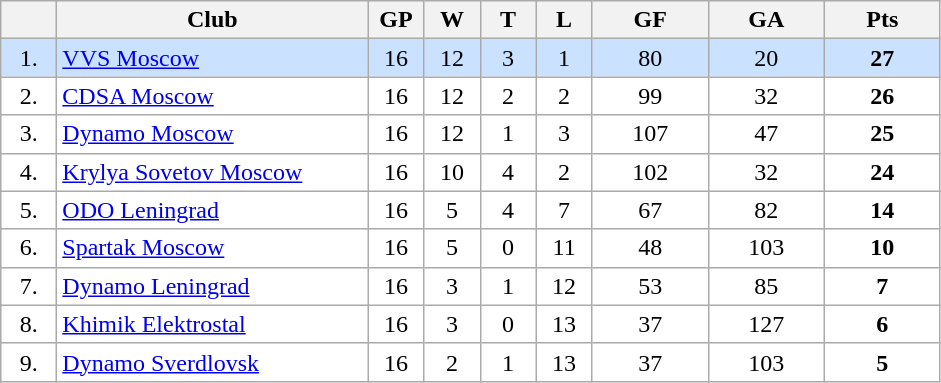<table class="wikitable">
<tr>
<th width="30"></th>
<th width="200">Club</th>
<th width="30">GP</th>
<th width="30">W</th>
<th width="30">T</th>
<th width="30">L</th>
<th width="70">GF</th>
<th width="70">GA</th>
<th width="70">Pts</th>
</tr>
<tr bgcolor="#CAE1FF" align="center">
<td>1.</td>
<td align="left"><a href='#'>VVS Moscow</a></td>
<td>16</td>
<td>12</td>
<td>3</td>
<td>1</td>
<td>80</td>
<td>20</td>
<td><strong>27</strong></td>
</tr>
<tr bgcolor="#FFFFFF" align="center">
<td>2.</td>
<td align="left"><a href='#'>CDSA Moscow</a></td>
<td>16</td>
<td>12</td>
<td>2</td>
<td>2</td>
<td>99</td>
<td>32</td>
<td><strong>26</strong></td>
</tr>
<tr bgcolor="#FFFFFF" align="center">
<td>3.</td>
<td align="left"><a href='#'>Dynamo Moscow</a></td>
<td>16</td>
<td>12</td>
<td>1</td>
<td>3</td>
<td>107</td>
<td>47</td>
<td><strong>25</strong></td>
</tr>
<tr bgcolor="#FFFFFF" align="center">
<td>4.</td>
<td align="left"><a href='#'>Krylya Sovetov Moscow</a></td>
<td>16</td>
<td>10</td>
<td>4</td>
<td>2</td>
<td>102</td>
<td>32</td>
<td><strong>24</strong></td>
</tr>
<tr bgcolor="#FFFFFF" align="center">
<td>5.</td>
<td align="left"><a href='#'>ODO Leningrad</a></td>
<td>16</td>
<td>5</td>
<td>4</td>
<td>7</td>
<td>67</td>
<td>82</td>
<td><strong>14</strong></td>
</tr>
<tr bgcolor="#FFFFFF" align="center">
<td>6.</td>
<td align="left"><a href='#'>Spartak Moscow</a></td>
<td>16</td>
<td>5</td>
<td>0</td>
<td>11</td>
<td>48</td>
<td>103</td>
<td><strong>10</strong></td>
</tr>
<tr bgcolor="#FFFFFF" align="center">
<td>7.</td>
<td align="left"><a href='#'>Dynamo Leningrad</a></td>
<td>16</td>
<td>3</td>
<td>1</td>
<td>12</td>
<td>53</td>
<td>85</td>
<td><strong>7</strong></td>
</tr>
<tr bgcolor="#FFFFFF" align="center">
<td>8.</td>
<td align="left"><a href='#'>Khimik Elektrostal</a></td>
<td>16</td>
<td>3</td>
<td>0</td>
<td>13</td>
<td>37</td>
<td>127</td>
<td><strong>6</strong></td>
</tr>
<tr bgcolor="#FFFFFF" align="center">
<td>9.</td>
<td align="left"><a href='#'>Dynamo Sverdlovsk</a></td>
<td>16</td>
<td>2</td>
<td>1</td>
<td>13</td>
<td>37</td>
<td>103</td>
<td><strong>5</strong></td>
</tr>
</table>
